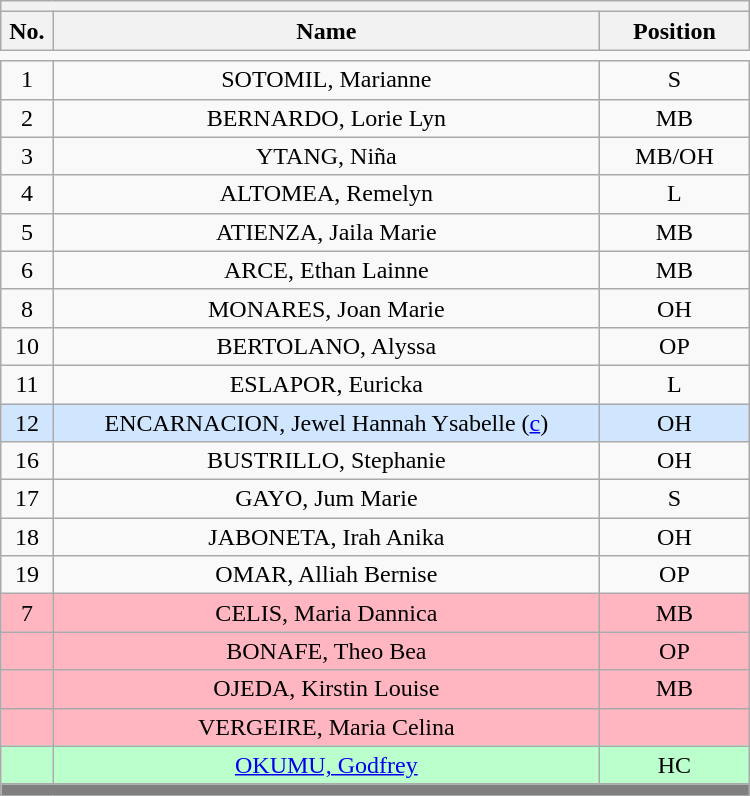<table class='wikitable mw-collapsible mw-collapsed' style='text-align: center; width: 500px; border: none;'>
<tr>
<th style='text-align: left;' colspan=3></th>
</tr>
<tr>
<th style='width: 7%;'>No.</th>
<th>Name</th>
<th style='width: 20%;'>Position</th>
</tr>
<tr>
<td style='border: none;'></td>
</tr>
<tr>
<td>1</td>
<td>SOTOMIL, Marianne</td>
<td>S</td>
</tr>
<tr>
<td>2</td>
<td>BERNARDO, Lorie Lyn</td>
<td>MB</td>
</tr>
<tr>
<td>3</td>
<td>YTANG, Niña</td>
<td>MB/OH</td>
</tr>
<tr>
<td>4</td>
<td>ALTOMEA, Remelyn</td>
<td>L</td>
</tr>
<tr>
<td>5</td>
<td>ATIENZA, Jaila Marie</td>
<td>MB</td>
</tr>
<tr>
<td>6</td>
<td>ARCE, Ethan Lainne</td>
<td>MB</td>
</tr>
<tr>
<td>8</td>
<td>MONARES, Joan Marie</td>
<td>OH</td>
</tr>
<tr>
<td>10</td>
<td>BERTOLANO, Alyssa</td>
<td>OP</td>
</tr>
<tr>
<td>11</td>
<td>ESLAPOR, Euricka</td>
<td>L</td>
</tr>
<tr bgcolor=#D0E6FF>
<td>12</td>
<td>ENCARNACION, Jewel Hannah Ysabelle (<a href='#'>c</a>)</td>
<td>OH</td>
</tr>
<tr>
<td>16</td>
<td>BUSTRILLO, Stephanie</td>
<td>OH</td>
</tr>
<tr>
<td>17</td>
<td>GAYO, Jum Marie</td>
<td>S</td>
</tr>
<tr>
<td>18</td>
<td>JABONETA, Irah Anika</td>
<td>OH</td>
</tr>
<tr>
<td>19</td>
<td>OMAR, Alliah Bernise</td>
<td>OP</td>
</tr>
<tr bgcolor=#FFB6C1>
<td>7</td>
<td>CELIS, Maria Dannica</td>
<td>MB</td>
</tr>
<tr bgcolor=#FFB6C1>
<td></td>
<td>BONAFE, Theo Bea</td>
<td>OP</td>
</tr>
<tr bgcolor=#FFB6C1>
<td></td>
<td>OJEDA, Kirstin Louise</td>
<td>MB</td>
</tr>
<tr bgcolor=#FFB6C1>
<td></td>
<td>VERGEIRE, Maria Celina</td>
<td></td>
</tr>
<tr bgcolor=#BBFFCC>
<td></td>
<td><a href='#'>OKUMU, Godfrey</a></td>
<td>HC</td>
</tr>
<tr>
<th style='background: grey;' colspan=3></th>
</tr>
</table>
